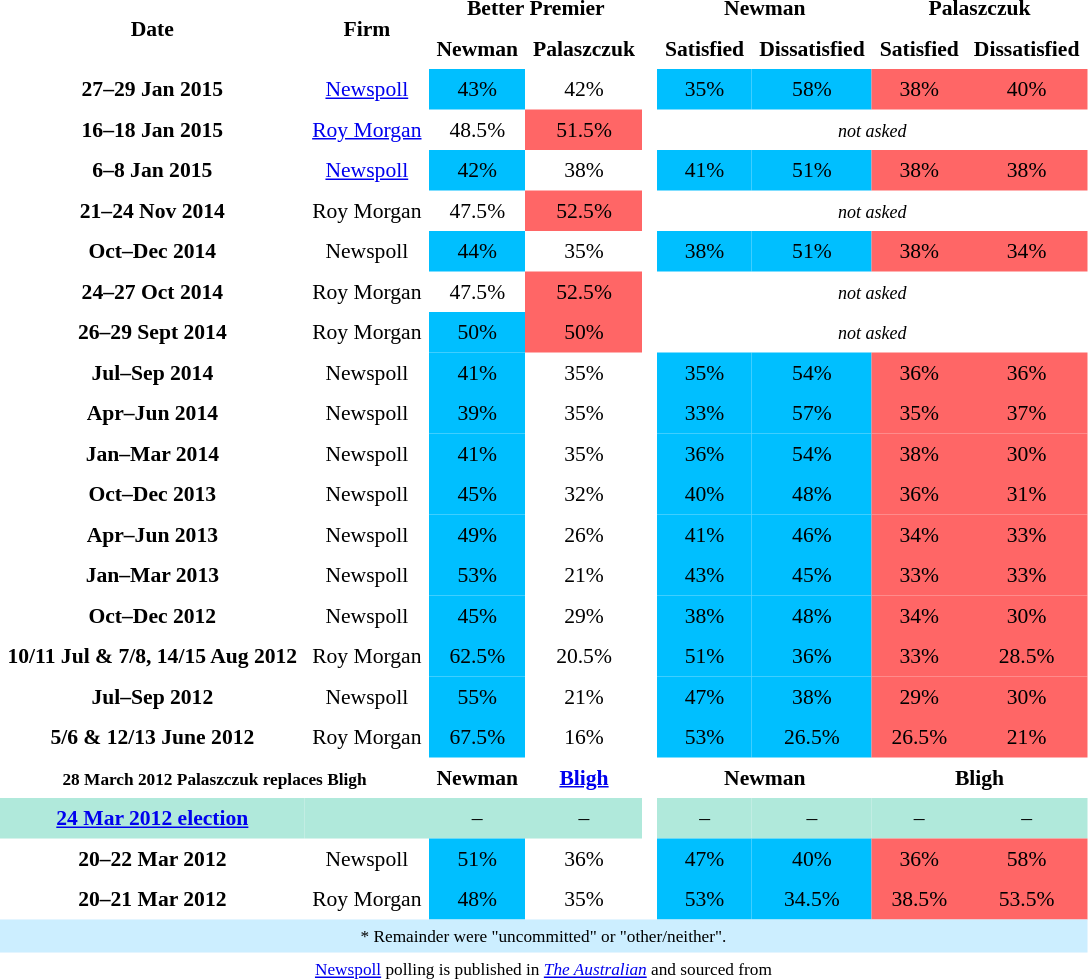<table class="toccolours" cellpadding="5" cellspacing="0" style="text-align:center; margin-right:.5em; margin-top:.4em; font-size:90%;">
<tr>
</tr>
<tr>
<th rowspan="2">Date</th>
<th rowspan="2">Firm</th>
<th colspan="2">Better Premier</th>
<th></th>
<th colspan="2">Newman</th>
<th colspan="2">Palaszczuk</th>
</tr>
<tr>
<th>Newman</th>
<th>Palaszczuk</th>
<th></th>
<th>Satisfied</th>
<th>Dissatisfied</th>
<th>Satisfied</th>
<th>Dissatisfied</th>
</tr>
<tr>
<th>27–29 Jan 2015</th>
<td><a href='#'>Newspoll</a></td>
<td style="background:#00bfff;">43%</td>
<td>42%</td>
<td></td>
<td style="background:#00bfff;">35%</td>
<td style="background:#00bfff;">58%</td>
<td style="background:#f66;">38%</td>
<td style="background:#f66;">40%</td>
</tr>
<tr>
<th>16–18 Jan 2015</th>
<td><a href='#'>Roy Morgan</a></td>
<td>48.5%</td>
<td style="background:#f66;">51.5%</td>
<td></td>
<td colspan=4><em><small>not asked</small></em></td>
</tr>
<tr>
<th>6–8 Jan 2015</th>
<td><a href='#'>Newspoll</a></td>
<td style="background:#00bfff;">42%</td>
<td>38%</td>
<td></td>
<td style="background:#00bfff;">41%</td>
<td style="background:#00bfff;">51%</td>
<td style="background:#f66;">38%</td>
<td style="background:#f66;">38%</td>
</tr>
<tr>
<th>21–24 Nov 2014</th>
<td>Roy Morgan</td>
<td>47.5%</td>
<td style="background:#f66;">52.5%</td>
<td></td>
<td colspan=4><em><small>not asked</small></em></td>
</tr>
<tr>
<th>Oct–Dec 2014</th>
<td>Newspoll</td>
<td style="background:#00bfff;">44%</td>
<td>35%</td>
<td></td>
<td style="background:#00bfff;">38%</td>
<td style="background:#00bfff;">51%</td>
<td style="background:#f66;">38%</td>
<td style="background:#f66;">34%</td>
</tr>
<tr>
<th>24–27 Oct 2014</th>
<td>Roy Morgan</td>
<td>47.5%</td>
<td style="background:#f66;">52.5%</td>
<td></td>
<td colspan=4><em><small>not asked</small></em></td>
</tr>
<tr>
<th>26–29 Sept 2014</th>
<td>Roy Morgan</td>
<td style="background:#00bfff;">50%</td>
<td style="background:#f66;">50%</td>
<td></td>
<td colspan=4><em><small>not asked</small></em></td>
</tr>
<tr>
<th>Jul–Sep 2014</th>
<td>Newspoll</td>
<td style="background:#00bfff;">41%</td>
<td>35%</td>
<td></td>
<td style="background:#00bfff;">35%</td>
<td style="background:#00bfff;">54%</td>
<td style="background:#f66;">36%</td>
<td style="background:#f66;">36%</td>
</tr>
<tr>
<th>Apr–Jun 2014</th>
<td>Newspoll</td>
<td style="background:#00bfff;">39%</td>
<td>35%</td>
<td></td>
<td style="background:#00bfff;">33%</td>
<td style="background:#00bfff;">57%</td>
<td style="background:#f66;">35%</td>
<td style="background:#f66;">37%</td>
</tr>
<tr>
<th>Jan–Mar 2014</th>
<td>Newspoll</td>
<td style="background:#00bfff;">41%</td>
<td>35%</td>
<td></td>
<td style="background:#00bfff;">36%</td>
<td style="background:#00bfff;">54%</td>
<td style="background:#f66;">38%</td>
<td style="background:#f66;">30%</td>
</tr>
<tr>
<th>Oct–Dec 2013</th>
<td>Newspoll</td>
<td style="background:#00bfff;">45%</td>
<td>32%</td>
<td></td>
<td style="background:#00bfff;">40%</td>
<td style="background:#00bfff;">48%</td>
<td style="background:#f66;">36%</td>
<td style="background:#f66;">31%</td>
</tr>
<tr>
<th>Apr–Jun 2013</th>
<td>Newspoll</td>
<td style="background:#00bfff;">49%</td>
<td>26%</td>
<td></td>
<td style="background:#00bfff;">41%</td>
<td style="background:#00bfff;">46%</td>
<td style="background:#f66;">34%</td>
<td style="background:#f66;">33%</td>
</tr>
<tr>
<th>Jan–Mar 2013</th>
<td>Newspoll</td>
<td style="background:#00bfff;">53%</td>
<td>21%</td>
<td></td>
<td style="background:#00bfff;">43%</td>
<td style="background:#00bfff;">45%</td>
<td style="background:#f66;">33%</td>
<td style="background:#f66;">33%</td>
</tr>
<tr>
<th>Oct–Dec 2012</th>
<td>Newspoll</td>
<td style="background:#00bfff;">45%</td>
<td>29%</td>
<td></td>
<td style="background:#00bfff;">38%</td>
<td style="background:#00bfff;">48%</td>
<td style="background:#f66;">34%</td>
<td style="background:#f66;">30%</td>
</tr>
<tr>
<th>10/11 Jul & 7/8, 14/15 Aug 2012</th>
<td>Roy Morgan</td>
<td style="background:#00bfff;">62.5%</td>
<td>20.5%</td>
<td></td>
<td style="background:#00bfff;">51%</td>
<td style="background:#00bfff;">36%</td>
<td style="background:#f66;">33%</td>
<td style="background:#f66;">28.5%</td>
</tr>
<tr>
<th>Jul–Sep 2012</th>
<td>Newspoll</td>
<td style="background:#00bfff;">55%</td>
<td>21%</td>
<td></td>
<td style="background:#00bfff;">47%</td>
<td style="background:#00bfff;">38%</td>
<td style="background:#f66;">29%</td>
<td style="background:#f66;">30%</td>
</tr>
<tr>
<th>5/6 & 12/13 June 2012</th>
<td>Roy Morgan</td>
<td style="background:#00bfff;">67.5%</td>
<td>16%</td>
<td></td>
<td style="background:#00bfff;">53%</td>
<td style="background:#00bfff;">26.5%</td>
<td style="background:#f66;">26.5%</td>
<td style="background:#f66;">21%</td>
</tr>
<tr>
<th colspan="2" style="font-size:80%;">28 March 2012 Palaszczuk replaces Bligh</th>
<th>Newman</th>
<th><a href='#'>Bligh</a></th>
<th></th>
<th colspan="2">Newman</th>
<th colspan="2">Bligh</th>
</tr>
<tr>
<th style="background:#b0e9db;"><a href='#'>24 Mar 2012 election</a></th>
<td style="background:#b0e9db;"></td>
<td style="background:#b0e9db;">–</td>
<td style="background:#b0e9db;">–</td>
<td></td>
<td style="background:#b0e9db;">–</td>
<td style="background:#b0e9db;">–</td>
<td style="background:#b0e9db;">–</td>
<td style="background:#b0e9db;">–</td>
</tr>
<tr>
<th>20–22 Mar 2012</th>
<td>Newspoll</td>
<td style="background:#00bfff;">51%</td>
<td>36%</td>
<td></td>
<td style="background:#00bfff;">47%</td>
<td style="background:#00bfff;">40%</td>
<td style="background:#f66;">36%</td>
<td style="background:#f66;">58%</td>
</tr>
<tr>
<th>20–21 Mar 2012</th>
<td>Roy Morgan</td>
<td style="background:#00bfff;">48%</td>
<td>35%</td>
<td></td>
<td style="background:#00bfff;">53%</td>
<td style="background:#00bfff;">34.5%</td>
<td style="background:#f66;">38.5%</td>
<td style="background:#f66;">53.5%</td>
</tr>
<tr>
<td colspan="9" style="font-size:80%; background:#cef;">* Remainder were "uncommitted" or "other/neither".</td>
</tr>
<tr>
<td colspan="9"  style="font-size:80%;"><a href='#'>Newspoll</a> polling is published in <em><a href='#'>The Australian</a></em> and sourced from </td>
</tr>
</table>
